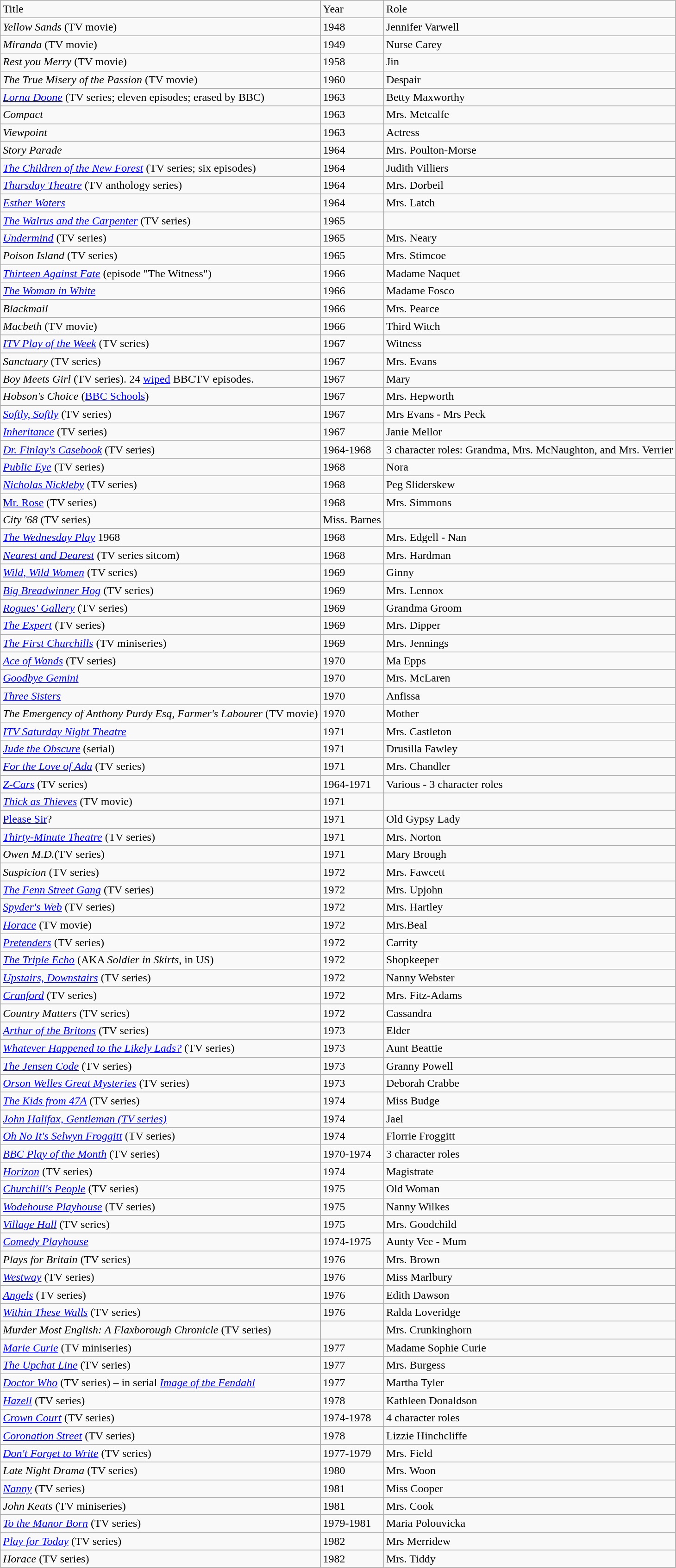<table class="wikitable">
<tr>
<td>Title</td>
<td>Year</td>
<td>Role</td>
</tr>
<tr>
<td><em>Yellow Sands</em> (TV movie)</td>
<td>1948</td>
<td>Jennifer Varwell</td>
</tr>
<tr>
<td><em>Miranda</em> (TV movie)</td>
<td>1949</td>
<td>Nurse Carey</td>
</tr>
<tr>
<td><em>Rest you Merry</em> (TV movie)</td>
<td>1958</td>
<td>Jin</td>
</tr>
<tr>
<td><em>The True Misery of the Passion</em> (TV movie)</td>
<td>1960</td>
<td>Despair</td>
</tr>
<tr>
<td><em><a href='#'>Lorna Doone</a></em> (TV series; eleven episodes; erased by BBC)</td>
<td>1963</td>
<td>Betty Maxworthy</td>
</tr>
<tr>
<td><em>Compact</em></td>
<td>1963</td>
<td>Mrs. Metcalfe</td>
</tr>
<tr>
<td><em>Viewpoint</em></td>
<td>1963</td>
<td>Actress</td>
</tr>
<tr>
<td><em>Story Parade</em></td>
<td>1964</td>
<td>Mrs. Poulton-Morse</td>
</tr>
<tr>
<td><em><a href='#'>The Children of the New Forest</a></em> (TV series; six episodes)</td>
<td>1964</td>
<td>Judith Villiers</td>
</tr>
<tr>
<td><em><a href='#'>Thursday Theatre</a></em> (TV anthology series)</td>
<td>1964</td>
<td>Mrs. Dorbeil</td>
</tr>
<tr>
<td><em><a href='#'>Esther Waters</a></em></td>
<td>1964</td>
<td>Mrs. Latch</td>
</tr>
<tr>
<td><em><a href='#'>The Walrus and the Carpenter</a></em> (TV series)</td>
<td>1965</td>
<td></td>
</tr>
<tr>
<td><em><a href='#'>Undermind</a></em> (TV series)</td>
<td>1965</td>
<td>Mrs. Neary</td>
</tr>
<tr>
<td><em>Poison Island</em> (TV series)</td>
<td>1965</td>
<td>Mrs. Stimcoe</td>
</tr>
<tr>
<td><em><a href='#'>Thirteen Against Fate</a></em> (episode "The Witness")</td>
<td>1966</td>
<td>Madame Naquet</td>
</tr>
<tr>
<td><em><a href='#'>The Woman in White</a></em></td>
<td>1966</td>
<td>Madame Fosco</td>
</tr>
<tr>
<td><em>Blackmail</em></td>
<td>1966</td>
<td>Mrs. Pearce</td>
</tr>
<tr>
<td><em>Macbeth</em> (TV movie)</td>
<td>1966</td>
<td>Third Witch</td>
</tr>
<tr>
<td><em><a href='#'>ITV Play of the Week</a></em> (TV series)</td>
<td>1967</td>
<td>Witness</td>
</tr>
<tr>
<td><em>Sanctuary</em> (TV series)</td>
<td>1967</td>
<td>Mrs. Evans</td>
</tr>
<tr>
<td><em>Boy Meets Girl</em> (TV series). 24 <a href='#'>wiped</a> BBCTV episodes.</td>
<td>1967</td>
<td>Mary</td>
</tr>
<tr>
<td><em>Hobson's Choice</em> (<a href='#'>BBC Schools</a>)</td>
<td>1967</td>
<td>Mrs. Hepworth</td>
</tr>
<tr>
<td><em><a href='#'>Softly, Softly</a></em> (TV series)</td>
<td>1967</td>
<td>Mrs Evans - Mrs Peck</td>
</tr>
<tr>
<td><em><a href='#'>Inheritance</a></em> (TV series)</td>
<td>1967</td>
<td>Janie Mellor</td>
</tr>
<tr>
<td><em><a href='#'>Dr. Finlay's Casebook</a></em> (TV series)</td>
<td>1964-1968</td>
<td>3 character roles: Grandma, Mrs. McNaughton, and Mrs. Verrier</td>
</tr>
<tr>
<td><em><a href='#'>Public Eye</a></em> (TV series)</td>
<td>1968</td>
<td>Nora</td>
</tr>
<tr>
<td><em><a href='#'>Nicholas Nickleby</a></em> (TV series)</td>
<td>1968</td>
<td>Peg Sliderskew</td>
</tr>
<tr>
<td><a href='#'>Mr. Rose</a> (TV series)</td>
<td>1968</td>
<td>Mrs. Simmons</td>
</tr>
<tr>
<td><em>City '68</em> (TV series)</td>
<td>Miss. Barnes</td>
</tr>
<tr>
<td><em><a href='#'>The Wednesday Play</a></em> 1968</td>
<td>1968</td>
<td>Mrs. Edgell - Nan</td>
</tr>
<tr>
<td><em><a href='#'>Nearest and Dearest</a></em> (TV series sitcom)</td>
<td>1968</td>
<td>Mrs. Hardman</td>
</tr>
<tr>
<td><em><a href='#'>Wild, Wild Women</a></em> (TV series)</td>
<td>1969</td>
<td>Ginny</td>
</tr>
<tr>
<td><em><a href='#'>Big Breadwinner Hog</a></em> (TV series)</td>
<td>1969</td>
<td>Mrs. Lennox</td>
</tr>
<tr>
<td><em><a href='#'>Rogues' Gallery</a></em> (TV series)</td>
<td>1969</td>
<td>Grandma Groom</td>
</tr>
<tr>
<td><em><a href='#'>The Expert</a></em> (TV series)</td>
<td>1969</td>
<td>Mrs. Dipper</td>
</tr>
<tr>
<td><em><a href='#'>The First Churchills</a></em> (TV miniseries)</td>
<td>1969</td>
<td>Mrs. Jennings</td>
</tr>
<tr>
<td><em><a href='#'>Ace of Wands</a></em> (TV series)</td>
<td>1970</td>
<td>Ma Epps</td>
</tr>
<tr>
<td><em><a href='#'>Goodbye Gemini</a></em></td>
<td>1970</td>
<td>Mrs. McLaren</td>
</tr>
<tr>
<td><em><a href='#'>Three Sisters</a></em></td>
<td>1970</td>
<td>Anfissa</td>
</tr>
<tr>
<td><em>The Emergency of Anthony Purdy Esq, Farmer's Labourer</em> (TV movie)</td>
<td>1970</td>
<td>Mother</td>
</tr>
<tr>
<td><em><a href='#'>ITV Saturday Night Theatre</a></em></td>
<td>1971</td>
<td>Mrs. Castleton</td>
</tr>
<tr>
<td><em><a href='#'>Jude the Obscure</a></em> (serial)</td>
<td>1971</td>
<td>Drusilla Fawley</td>
</tr>
<tr>
<td><em><a href='#'>For the Love of Ada</a></em> (TV series)</td>
<td>1971</td>
<td>Mrs. Chandler</td>
</tr>
<tr>
<td><em><a href='#'>Z-Cars</a></em> (TV series)</td>
<td>1964-1971</td>
<td>Various - 3 character roles</td>
</tr>
<tr>
<td><em><a href='#'>Thick as Thieves</a></em> (TV movie)</td>
<td>1971</td>
<td></td>
</tr>
<tr>
<td><a href='#'>Please Sir</a>?</td>
<td>1971</td>
<td>Old Gypsy Lady</td>
</tr>
<tr>
<td><em><a href='#'>Thirty-Minute Theatre</a></em> (TV series)</td>
<td>1971</td>
<td>Mrs. Norton</td>
</tr>
<tr>
<td><em>Owen M.D.</em>(TV series)</td>
<td>1971</td>
<td>Mary Brough</td>
</tr>
<tr>
<td><em>Suspicion</em> (TV series)</td>
<td>1972</td>
<td>Mrs. Fawcett</td>
</tr>
<tr>
<td><em><a href='#'>The Fenn Street Gang</a></em>  (TV series)</td>
<td>1972</td>
<td>Mrs. Upjohn</td>
</tr>
<tr>
<td><em><a href='#'>Spyder's Web</a></em> (TV series)</td>
<td>1972</td>
<td>Mrs. Hartley</td>
</tr>
<tr>
<td><em><a href='#'>Horace</a></em> (TV movie)</td>
<td>1972</td>
<td>Mrs.Beal</td>
</tr>
<tr>
<td><em><a href='#'>Pretenders</a></em> (TV series)</td>
<td>1972</td>
<td>Carrity</td>
</tr>
<tr>
<td><em><a href='#'>The Triple Echo</a></em> (AKA <em>Soldier in Skirts</em>, in US)</td>
<td>1972</td>
<td>Shopkeeper</td>
</tr>
<tr>
<td><em><a href='#'>Upstairs, Downstairs</a></em> (TV series)</td>
<td>1972</td>
<td>Nanny Webster</td>
</tr>
<tr>
<td><em><a href='#'>Cranford</a></em> (TV series)</td>
<td>1972</td>
<td>Mrs. Fitz-Adams</td>
</tr>
<tr>
<td><em>Country Matters</em> (TV series)</td>
<td>1972</td>
<td>Cassandra</td>
</tr>
<tr>
<td><em><a href='#'>Arthur of the Britons</a></em> (TV series)</td>
<td>1973</td>
<td>Elder</td>
</tr>
<tr>
<td><em><a href='#'>Whatever Happened to the Likely Lads?</a></em> (TV series)</td>
<td>1973</td>
<td>Aunt Beattie</td>
</tr>
<tr>
<td><em><a href='#'>The Jensen Code</a></em> (TV series)</td>
<td>1973</td>
<td>Granny Powell</td>
</tr>
<tr>
<td><em><a href='#'>Orson Welles Great Mysteries</a></em> (TV series)</td>
<td>1973</td>
<td>Deborah Crabbe</td>
</tr>
<tr>
<td><em><a href='#'>The Kids from 47A</a></em> (TV series)</td>
<td>1974</td>
<td>Miss Budge</td>
</tr>
<tr>
<td><em><a href='#'>John Halifax, Gentleman (TV series)</a></em></td>
<td>1974</td>
<td>Jael</td>
</tr>
<tr>
<td><em><a href='#'>Oh No It's Selwyn Froggitt</a></em> (TV series)</td>
<td>1974</td>
<td>Florrie Froggitt</td>
</tr>
<tr>
<td><em><a href='#'>BBC Play of the Month</a></em> (TV series)</td>
<td>1970-1974</td>
<td>3 character roles</td>
</tr>
<tr>
<td><em><a href='#'>Horizon</a></em> (TV series)</td>
<td>1974</td>
<td>Magistrate</td>
</tr>
<tr>
<td><em><a href='#'>Churchill's People</a></em> (TV series)</td>
<td>1975</td>
<td>Old Woman</td>
</tr>
<tr>
<td><em><a href='#'>Wodehouse Playhouse</a></em> (TV series)</td>
<td>1975</td>
<td>Nanny Wilkes</td>
</tr>
<tr>
<td><em><a href='#'>Village Hall</a></em> (TV series)</td>
<td>1975</td>
<td>Mrs. Goodchild</td>
</tr>
<tr>
<td><em><a href='#'>Comedy Playhouse</a></em></td>
<td>1974-1975</td>
<td>Aunty Vee - Mum</td>
</tr>
<tr>
<td><em>Plays for Britain</em> (TV series)</td>
<td>1976</td>
<td>Mrs. Brown</td>
</tr>
<tr>
<td><em><a href='#'>Westway</a></em> (TV series)</td>
<td>1976</td>
<td>Miss Marlbury</td>
</tr>
<tr>
<td><em><a href='#'>Angels</a></em> (TV series)</td>
<td>1976</td>
<td>Edith Dawson</td>
</tr>
<tr>
<td><em><a href='#'>Within These Walls</a></em> (TV series)</td>
<td>1976</td>
<td>Ralda Loveridge</td>
</tr>
<tr>
<td><em>Murder Most English: A Flaxborough Chronicle</em> (TV series)</td>
<td></td>
<td>Mrs. Crunkinghorn</td>
</tr>
<tr>
<td><em><a href='#'>Marie Curie</a></em> (TV miniseries)</td>
<td>1977</td>
<td>Madame Sophie Curie</td>
</tr>
<tr>
<td><em><a href='#'>The Upchat Line</a></em> (TV series)</td>
<td>1977</td>
<td>Mrs. Burgess</td>
</tr>
<tr>
<td><em><a href='#'>Doctor Who</a></em> (TV series) – in serial <em><a href='#'>Image of the Fendahl</a></em></td>
<td>1977</td>
<td>Martha Tyler</td>
</tr>
<tr>
<td><em><a href='#'>Hazell</a></em> (TV series)</td>
<td>1978</td>
<td>Kathleen Donaldson</td>
</tr>
<tr>
<td><em><a href='#'>Crown Court</a></em> (TV series)</td>
<td>1974-1978</td>
<td>4 character roles</td>
</tr>
<tr>
<td><em><a href='#'>Coronation Street</a></em> (TV series)</td>
<td>1978</td>
<td>Lizzie Hinchcliffe</td>
</tr>
<tr>
<td><a href='#'><em>Don't Forget to Write</em></a>  (TV series)</td>
<td>1977-1979</td>
<td>Mrs. Field</td>
</tr>
<tr>
<td><em>Late Night Drama</em> (TV series)</td>
<td>1980</td>
<td>Mrs. Woon</td>
</tr>
<tr>
<td><em><a href='#'>Nanny</a></em> (TV series)</td>
<td>1981</td>
<td>Miss Cooper</td>
</tr>
<tr>
<td><em>John Keats</em> (TV miniseries)</td>
<td>1981</td>
<td>Mrs. Cook</td>
</tr>
<tr>
<td><em><a href='#'>To the Manor Born</a></em> (TV series)</td>
<td>1979-1981</td>
<td>Maria Polouvicka</td>
</tr>
<tr>
<td><em><a href='#'>Play for Today</a></em> (TV series)</td>
<td>1982</td>
<td>Mrs Merridew</td>
</tr>
<tr>
<td><em>Horace</em> (TV series)</td>
<td>1982</td>
<td>Mrs. Tiddy</td>
</tr>
</table>
